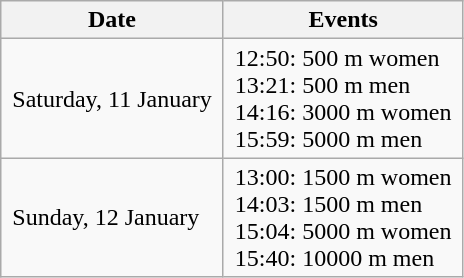<table class="wikitable" border="1">
<tr>
<th> Date </th>
<th> Events </th>
</tr>
<tr>
<td> Saturday, 11 January </td>
<td> 12:50: 500 m women <br> 13:21: 500 m men <br> 14:16: 3000 m women <br> 15:59: 5000 m men </td>
</tr>
<tr>
<td> Sunday, 12 January </td>
<td> 13:00: 1500 m women <br> 14:03: 1500 m men <br> 15:04: 5000 m women <br> 15:40: 10000 m men </td>
</tr>
</table>
